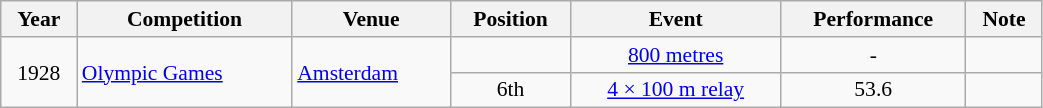<table class="wikitable" width=55% style="font-size:90%; text-align:center;">
<tr>
<th>Year</th>
<th>Competition</th>
<th>Venue</th>
<th>Position</th>
<th>Event</th>
<th>Performance</th>
<th>Note</th>
</tr>
<tr>
<td rowspan=2>1928</td>
<td rowspan=2 align=left><a href='#'>Olympic Games</a></td>
<td rowspan=2 align=left> <a href='#'>Amsterdam</a></td>
<td></td>
<td><a href='#'>800 metres</a></td>
<td>-</td>
<td></td>
</tr>
<tr>
<td>6th</td>
<td><a href='#'>4 × 100 m relay</a></td>
<td>53.6</td>
<td></td>
</tr>
</table>
